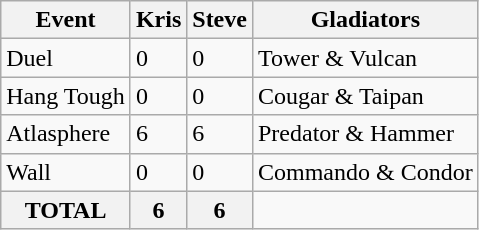<table class="wikitable">
<tr>
<th>Event</th>
<th>Kris</th>
<th>Steve</th>
<th>Gladiators</th>
</tr>
<tr>
<td>Duel</td>
<td>0</td>
<td>0</td>
<td>Tower & Vulcan</td>
</tr>
<tr>
<td>Hang Tough</td>
<td>0</td>
<td>0</td>
<td>Cougar & Taipan</td>
</tr>
<tr>
<td>Atlasphere</td>
<td>6</td>
<td>6</td>
<td>Predator & Hammer</td>
</tr>
<tr>
<td>Wall</td>
<td>0</td>
<td>0</td>
<td>Commando & Condor</td>
</tr>
<tr>
<th>TOTAL</th>
<th>6</th>
<th>6</th>
</tr>
</table>
